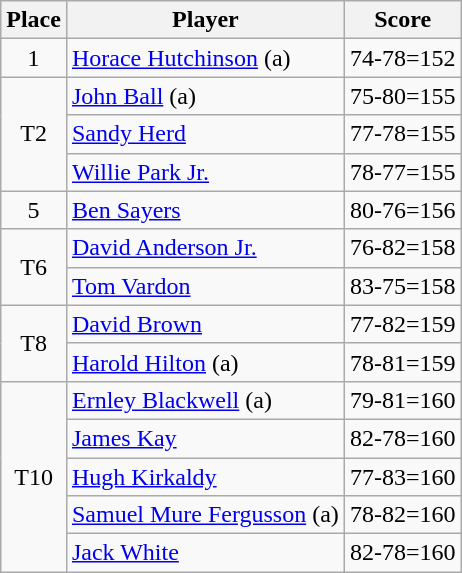<table class="wikitable">
<tr>
<th>Place</th>
<th>Player</th>
<th>Score</th>
</tr>
<tr>
<td align=center>1</td>
<td> <a href='#'>Horace Hutchinson</a> (a)</td>
<td>74-78=152</td>
</tr>
<tr>
<td rowspan=3 align=center>T2</td>
<td> <a href='#'>John Ball</a> (a)</td>
<td>75-80=155</td>
</tr>
<tr>
<td> <a href='#'>Sandy Herd</a></td>
<td>77-78=155</td>
</tr>
<tr>
<td> <a href='#'>Willie Park Jr.</a></td>
<td>78-77=155</td>
</tr>
<tr>
<td align=center>5</td>
<td> <a href='#'>Ben Sayers</a></td>
<td>80-76=156</td>
</tr>
<tr>
<td rowspan=2 align=center>T6</td>
<td> <a href='#'>David Anderson Jr.</a></td>
<td>76-82=158</td>
</tr>
<tr>
<td> <a href='#'>Tom Vardon</a></td>
<td>83-75=158</td>
</tr>
<tr>
<td rowspan=2 align=center>T8</td>
<td> <a href='#'>David Brown</a></td>
<td>77-82=159</td>
</tr>
<tr>
<td> <a href='#'>Harold Hilton</a> (a)</td>
<td>78-81=159</td>
</tr>
<tr>
<td rowspan=5 align=center>T10</td>
<td> <a href='#'>Ernley Blackwell</a> (a)</td>
<td>79-81=160</td>
</tr>
<tr>
<td> <a href='#'>James Kay</a></td>
<td>82-78=160</td>
</tr>
<tr>
<td> <a href='#'>Hugh Kirkaldy</a></td>
<td>77-83=160</td>
</tr>
<tr>
<td> <a href='#'>Samuel Mure Fergusson</a> (a)</td>
<td>78-82=160</td>
</tr>
<tr>
<td> <a href='#'>Jack White</a></td>
<td>82-78=160</td>
</tr>
</table>
